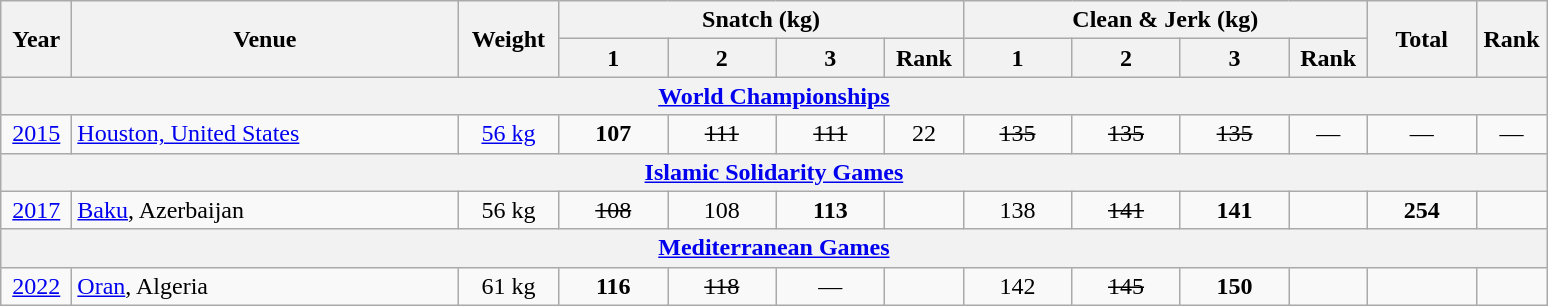<table class = "wikitable" style="text-align:center;">
<tr>
<th rowspan=2 width=40>Year</th>
<th rowspan=2 width=250>Venue</th>
<th rowspan=2 width=60>Weight</th>
<th colspan=4>Snatch (kg)</th>
<th colspan=4>Clean & Jerk (kg)</th>
<th rowspan=2 width=65>Total</th>
<th rowspan=2 width=40>Rank</th>
</tr>
<tr>
<th width=65>1</th>
<th width=65>2</th>
<th width=65>3</th>
<th width=45>Rank</th>
<th width=65>1</th>
<th width=65>2</th>
<th width=65>3</th>
<th width=45>Rank</th>
</tr>
<tr>
<th colspan=13><a href='#'>World Championships</a></th>
</tr>
<tr>
<td><a href='#'>2015</a></td>
<td align=left> <a href='#'>Houston, United States</a></td>
<td><a href='#'>56 kg</a></td>
<td><strong>107</strong></td>
<td><s>111</s></td>
<td><s>111</s></td>
<td>22</td>
<td><s>135</s></td>
<td><s>135</s></td>
<td><s>135</s></td>
<td>—</td>
<td>—</td>
<td>—</td>
</tr>
<tr>
<th colspan=13><a href='#'>Islamic Solidarity Games</a></th>
</tr>
<tr>
<td><a href='#'>2017</a></td>
<td align=left> <a href='#'>Baku</a>, Azerbaijan</td>
<td>56 kg</td>
<td><s>108</s></td>
<td>108</td>
<td><strong>113</strong></td>
<td></td>
<td>138</td>
<td><s>141</s></td>
<td><strong>141</strong></td>
<td></td>
<td><strong>254</strong></td>
<td></td>
</tr>
<tr>
<th colspan=13><a href='#'>Mediterranean Games</a></th>
</tr>
<tr>
<td><a href='#'>2022</a></td>
<td align=left> <a href='#'>Oran</a>, Algeria</td>
<td>61 kg</td>
<td><strong>116</strong></td>
<td><s>118</s></td>
<td>—</td>
<td></td>
<td>142</td>
<td><s>145</s></td>
<td><strong>150</strong></td>
<td></td>
<td></td>
<td></td>
</tr>
</table>
